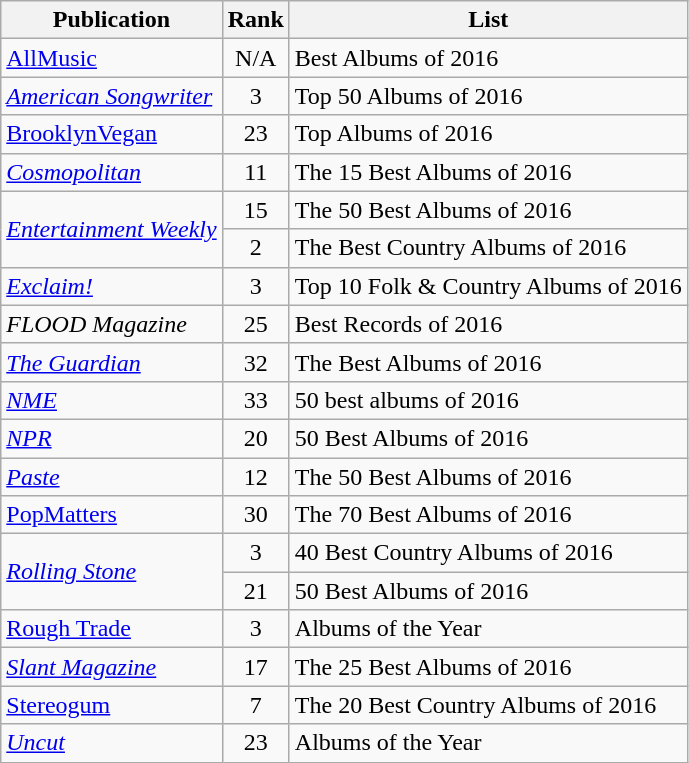<table class="wikitable">
<tr>
<th>Publication</th>
<th>Rank</th>
<th>List</th>
</tr>
<tr Ad>
<td><a href='#'>AllMusic</a></td>
<td align=center>N/A</td>
<td>Best Albums of 2016</td>
</tr>
<tr Ad>
<td><em><a href='#'>American Songwriter</a></em></td>
<td align=center>3</td>
<td>Top 50 Albums of 2016</td>
</tr>
<tr Ad>
<td><a href='#'>BrooklynVegan</a></td>
<td align=center>23</td>
<td>Top Albums of 2016</td>
</tr>
<tr Ad>
<td><em><a href='#'>Cosmopolitan</a></em></td>
<td align=center>11</td>
<td>The 15 Best Albums of 2016</td>
</tr>
<tr Ad>
<td rowspan="2"><em><a href='#'>Entertainment Weekly</a></em></td>
<td align=center>15</td>
<td>The 50 Best Albums of 2016</td>
</tr>
<tr Ad>
<td align=center>2</td>
<td>The Best Country Albums of 2016</td>
</tr>
<tr Ad>
<td><em><a href='#'>Exclaim!</a></em></td>
<td align=center>3</td>
<td>Top 10 Folk & Country Albums of 2016</td>
</tr>
<tr Ad>
<td><em>FLOOD Magazine</em></td>
<td align=center>25</td>
<td>Best Records of 2016</td>
</tr>
<tr Ad>
<td><em><a href='#'>The Guardian</a></em></td>
<td align=center>32</td>
<td>The Best Albums of 2016</td>
</tr>
<tr Ad>
<td><em><a href='#'>NME</a></em></td>
<td align=center>33</td>
<td>50 best albums of 2016</td>
</tr>
<tr Ad>
<td><em><a href='#'>NPR</a></em></td>
<td align=center>20</td>
<td>50 Best Albums of 2016</td>
</tr>
<tr Ad>
<td><em><a href='#'>Paste</a></em></td>
<td align=center>12</td>
<td>The 50 Best Albums of 2016</td>
</tr>
<tr Ad>
<td><a href='#'>PopMatters</a></td>
<td align=center>30</td>
<td>The 70 Best Albums of 2016</td>
</tr>
<tr Ad>
<td rowspan="2"><em><a href='#'>Rolling Stone</a></em></td>
<td align=center>3</td>
<td>40 Best Country Albums of 2016</td>
</tr>
<tr Ad>
<td align=center>21</td>
<td>50 Best Albums of 2016</td>
</tr>
<tr Ad>
<td><a href='#'>Rough Trade</a></td>
<td align=center>3</td>
<td>Albums of the Year</td>
</tr>
<tr Ad>
<td><em><a href='#'>Slant Magazine</a></em></td>
<td align=center>17</td>
<td>The 25 Best Albums of 2016</td>
</tr>
<tr Ad>
<td><a href='#'>Stereogum</a></td>
<td align=center>7</td>
<td>The 20 Best Country Albums of 2016</td>
</tr>
<tr Ad>
<td><em><a href='#'>Uncut</a></em></td>
<td align=center>23</td>
<td>Albums of the Year</td>
</tr>
</table>
